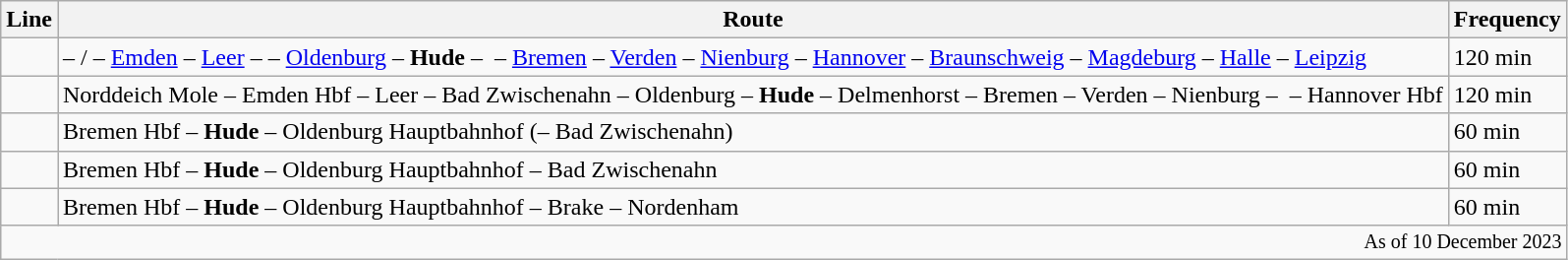<table class="wikitable">
<tr>
<th>Line</th>
<th>Route</th>
<th>Frequency</th>
</tr>
<tr>
<td align="center"></td>
<td> – /  – <a href='#'>Emden</a> – <a href='#'>Leer</a> –  – <a href='#'>Oldenburg</a> – <strong>Hude</strong> –  – <a href='#'>Bremen</a> – <a href='#'>Verden</a> – <a href='#'>Nienburg</a> – <a href='#'>Hannover</a> – <a href='#'>Braunschweig</a> – <a href='#'>Magdeburg</a> – <a href='#'>Halle</a> – <a href='#'>Leipzig</a></td>
<td>120 min</td>
</tr>
<tr>
<td align="center"></td>
<td>Norddeich Mole – Emden Hbf – Leer – Bad Zwischenahn – Oldenburg – <strong>Hude</strong> – Delmenhorst – Bremen – Verden – Nienburg –  – Hannover Hbf</td>
<td>120 min</td>
</tr>
<tr>
<td align="center"></td>
<td>Bremen Hbf – <strong>Hude</strong> – Oldenburg Hauptbahnhof (– Bad Zwischenahn)</td>
<td>60 min</td>
</tr>
<tr>
<td align="center"></td>
<td>Bremen Hbf – <strong>Hude</strong> – Oldenburg Hauptbahnhof – Bad Zwischenahn</td>
<td>60 min</td>
</tr>
<tr>
<td align="center"></td>
<td>Bremen Hbf – <strong>Hude</strong> – Oldenburg Hauptbahnhof – Brake – Nordenham</td>
<td>60 min</td>
</tr>
<tr>
<td colspan="4" style="text-align:right; font-size:smaller;">As of 10 December 2023</td>
</tr>
</table>
